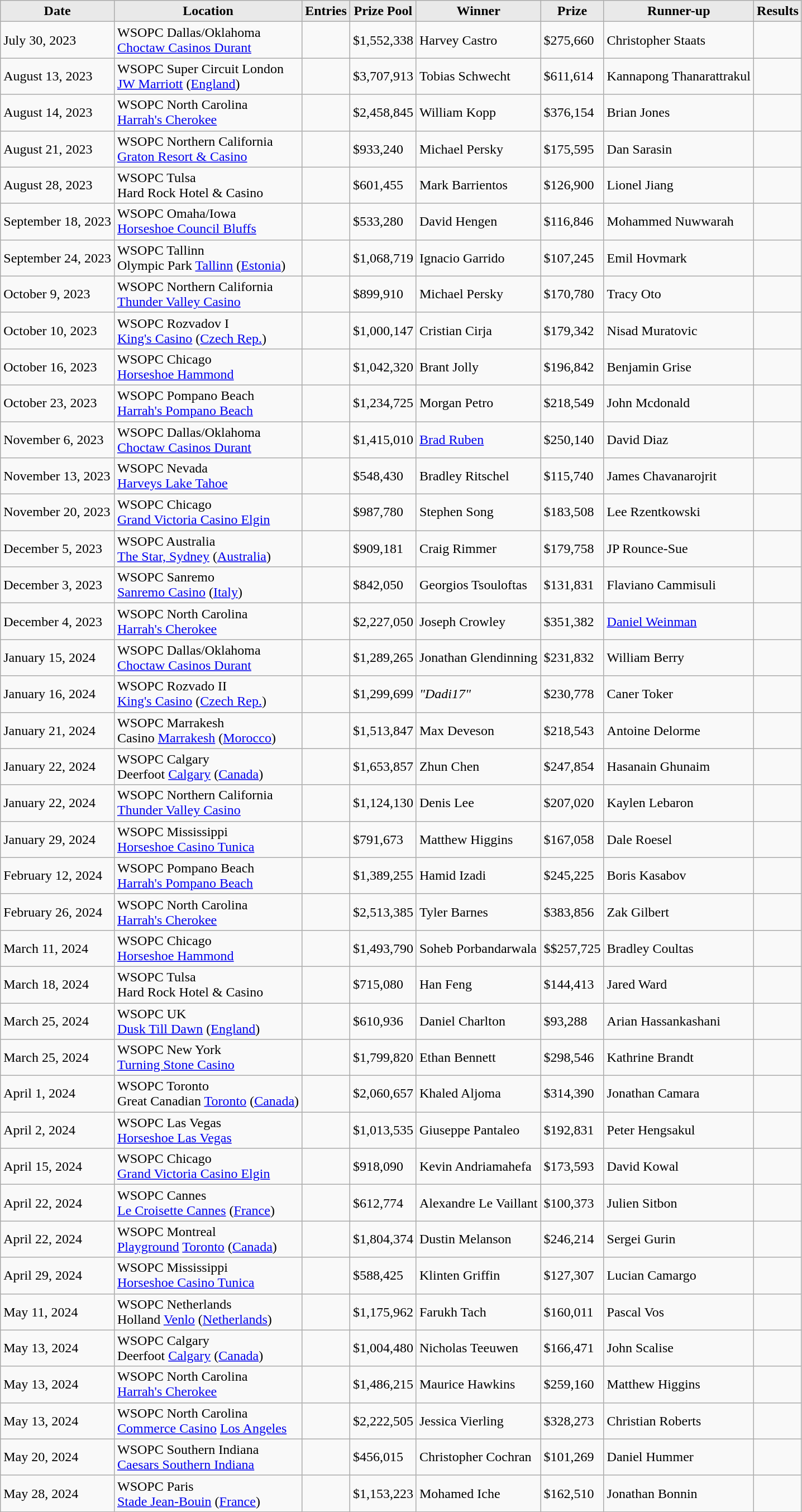<table class="wikitable">
<tr>
<th style="background: #E9E9E9;">Date</th>
<th style="background: #E9E9E9;">Location</th>
<th style="background: #E9E9E9;">Entries</th>
<th style="background: #E9E9E9;">Prize Pool</th>
<th style="background: #E9E9E9;">Winner</th>
<th style="background: #E9E9E9;">Prize</th>
<th style="background: #E9E9E9;">Runner-up</th>
<th style="background: #E9E9E9;">Results</th>
</tr>
<tr>
<td>July 30, 2023</td>
<td>WSOPC Dallas/Oklahoma<br><a href='#'>Choctaw Casinos Durant</a></td>
<td></td>
<td>$1,552,338</td>
<td> Harvey Castro</td>
<td>$275,660</td>
<td> Christopher Staats</td>
<td></td>
</tr>
<tr>
<td>August 13, 2023</td>
<td>WSOPC Super Circuit London<br><a href='#'>JW Marriott</a> (<a href='#'>England</a>)</td>
<td></td>
<td>$3,707,913</td>
<td> Tobias Schwecht</td>
<td>$611,614</td>
<td> Kannapong Thanarattrakul</td>
<td></td>
</tr>
<tr>
<td>August 14, 2023</td>
<td>WSOPC North Carolina<br><a href='#'>Harrah's Cherokee</a></td>
<td></td>
<td>$2,458,845</td>
<td> William Kopp</td>
<td>$376,154</td>
<td> Brian Jones</td>
<td></td>
</tr>
<tr>
<td>August 21, 2023</td>
<td>WSOPC Northern California<br><a href='#'>Graton Resort & Casino</a></td>
<td></td>
<td>$933,240</td>
<td> Michael Persky</td>
<td>$175,595</td>
<td> Dan Sarasin</td>
<td></td>
</tr>
<tr>
<td>August 28, 2023</td>
<td>WSOPC Tulsa<br>Hard Rock Hotel & Casino</td>
<td></td>
<td>$601,455</td>
<td> Mark Barrientos</td>
<td>$126,900</td>
<td> Lionel Jiang</td>
<td></td>
</tr>
<tr>
<td>September 18, 2023</td>
<td>WSOPC Omaha/Iowa<br><a href='#'>Horseshoe Council Bluffs</a></td>
<td></td>
<td>$533,280</td>
<td> David Hengen</td>
<td>$116,846</td>
<td> Mohammed Nuwwarah</td>
<td></td>
</tr>
<tr>
<td>September 24, 2023</td>
<td>WSOPC Tallinn<br>Olympic Park <a href='#'>Tallinn</a> (<a href='#'>Estonia</a>)</td>
<td></td>
<td>$1,068,719</td>
<td> Ignacio Garrido</td>
<td>$107,245</td>
<td> Emil Hovmark</td>
<td></td>
</tr>
<tr>
<td>October 9, 2023</td>
<td>WSOPC Northern California<br><a href='#'>Thunder Valley Casino</a></td>
<td></td>
<td>$899,910</td>
<td> Michael Persky</td>
<td>$170,780</td>
<td> Tracy Oto</td>
<td></td>
</tr>
<tr>
<td>October 10, 2023</td>
<td>WSOPC Rozvadov I<br><a href='#'>King's Casino</a> (<a href='#'>Czech Rep.</a>)</td>
<td></td>
<td>$1,000,147</td>
<td> Cristian Cirja</td>
<td>$179,342</td>
<td> Nisad Muratovic</td>
<td></td>
</tr>
<tr>
<td>October 16, 2023</td>
<td>WSOPC Chicago<br><a href='#'>Horseshoe Hammond</a></td>
<td></td>
<td>$1,042,320</td>
<td> Brant Jolly</td>
<td>$196,842</td>
<td> Benjamin Grise</td>
<td></td>
</tr>
<tr>
<td>October 23, 2023</td>
<td>WSOPC Pompano Beach<br><a href='#'>Harrah's Pompano Beach</a></td>
<td></td>
<td>$1,234,725</td>
<td> Morgan Petro</td>
<td>$218,549</td>
<td> John Mcdonald</td>
<td></td>
</tr>
<tr>
<td>November 6, 2023</td>
<td>WSOPC Dallas/Oklahoma<br><a href='#'>Choctaw Casinos Durant</a></td>
<td></td>
<td>$1,415,010</td>
<td> <a href='#'>Brad Ruben</a></td>
<td>$250,140</td>
<td> David Diaz</td>
<td></td>
</tr>
<tr>
<td>November 13, 2023</td>
<td>WSOPC Nevada<br><a href='#'>Harveys Lake Tahoe</a></td>
<td></td>
<td>$548,430</td>
<td> Bradley Ritschel</td>
<td>$115,740</td>
<td> James Chavanarojrit</td>
<td></td>
</tr>
<tr>
<td>November 20, 2023</td>
<td>WSOPC Chicago<br><a href='#'>Grand Victoria Casino Elgin</a></td>
<td></td>
<td>$987,780</td>
<td> Stephen Song</td>
<td>$183,508</td>
<td> Lee Rzentkowski</td>
<td></td>
</tr>
<tr>
<td>December 5, 2023</td>
<td>WSOPC Australia<br><a href='#'>The Star, Sydney</a> (<a href='#'>Australia</a>)</td>
<td></td>
<td>$909,181</td>
<td> Craig Rimmer</td>
<td>$179,758</td>
<td> JP Rounce-Sue</td>
<td></td>
</tr>
<tr>
<td>December 3, 2023</td>
<td>WSOPC Sanremo<br><a href='#'>Sanremo Casino</a> (<a href='#'>Italy</a>)</td>
<td></td>
<td>$842,050</td>
<td> Georgios Tsouloftas</td>
<td>$131,831</td>
<td> Flaviano Cammisuli</td>
<td></td>
</tr>
<tr>
<td>December 4, 2023</td>
<td>WSOPC North Carolina<br><a href='#'>Harrah's Cherokee</a></td>
<td></td>
<td>$2,227,050</td>
<td> Joseph Crowley</td>
<td>$351,382</td>
<td> <a href='#'>Daniel Weinman</a></td>
<td></td>
</tr>
<tr>
<td>January 15, 2024</td>
<td>WSOPC Dallas/Oklahoma<br><a href='#'>Choctaw Casinos Durant</a></td>
<td></td>
<td>$1,289,265</td>
<td> Jonathan Glendinning</td>
<td>$231,832</td>
<td> William Berry</td>
<td></td>
</tr>
<tr>
<td>January 16, 2024</td>
<td>WSOPC Rozvado II<br><a href='#'>King's Casino</a> (<a href='#'>Czech Rep.</a>)</td>
<td></td>
<td>$1,299,699</td>
<td> <em>"Dadi17"</em></td>
<td>$230,778</td>
<td> Caner Toker</td>
<td></td>
</tr>
<tr>
<td>January 21, 2024</td>
<td>WSOPC Marrakesh<br>Casino <a href='#'>Marrakesh</a> (<a href='#'>Morocco</a>)</td>
<td></td>
<td>$1,513,847</td>
<td> Max Deveson</td>
<td>$218,543</td>
<td> Antoine Delorme</td>
<td></td>
</tr>
<tr>
<td>January 22, 2024</td>
<td>WSOPC Calgary<br>Deerfoot <a href='#'>Calgary</a> (<a href='#'>Canada</a>)</td>
<td></td>
<td>$1,653,857</td>
<td> Zhun Chen</td>
<td>$247,854</td>
<td> Hasanain Ghunaim</td>
<td></td>
</tr>
<tr>
<td>January 22, 2024</td>
<td>WSOPC Northern California<br><a href='#'>Thunder Valley Casino</a></td>
<td></td>
<td>$1,124,130</td>
<td> Denis Lee</td>
<td>$207,020</td>
<td> Kaylen Lebaron</td>
<td></td>
</tr>
<tr>
<td>January 29, 2024</td>
<td>WSOPC Mississippi<br><a href='#'>Horseshoe Casino Tunica</a></td>
<td></td>
<td>$791,673</td>
<td> Matthew Higgins</td>
<td>$167,058</td>
<td> Dale Roesel</td>
<td></td>
</tr>
<tr>
<td>February 12, 2024</td>
<td>WSOPC Pompano Beach<br><a href='#'>Harrah's Pompano Beach</a></td>
<td></td>
<td>$1,389,255</td>
<td> Hamid Izadi</td>
<td>$245,225</td>
<td> Boris Kasabov</td>
<td></td>
</tr>
<tr>
<td>February 26, 2024</td>
<td>WSOPC North Carolina<br><a href='#'>Harrah's Cherokee</a></td>
<td></td>
<td>$2,513,385</td>
<td> Tyler Barnes</td>
<td>$383,856</td>
<td> Zak Gilbert</td>
<td></td>
</tr>
<tr>
<td>March 11, 2024</td>
<td>WSOPC Chicago<br><a href='#'>Horseshoe Hammond</a></td>
<td></td>
<td>$1,493,790</td>
<td> Soheb Porbandarwala</td>
<td>$$257,725</td>
<td> Bradley Coultas</td>
<td></td>
</tr>
<tr>
<td>March 18, 2024</td>
<td>WSOPC Tulsa<br>Hard Rock Hotel & Casino</td>
<td></td>
<td>$715,080</td>
<td> Han Feng</td>
<td>$144,413</td>
<td> Jared Ward</td>
<td></td>
</tr>
<tr>
<td>March 25, 2024</td>
<td>WSOPC UK<br><a href='#'>Dusk Till Dawn</a> (<a href='#'>England</a>)</td>
<td></td>
<td>$610,936</td>
<td> Daniel Charlton</td>
<td>$93,288</td>
<td> Arian Hassankashani</td>
<td></td>
</tr>
<tr>
<td>March 25, 2024</td>
<td>WSOPC New York<br><a href='#'>Turning Stone Casino</a></td>
<td></td>
<td>$1,799,820</td>
<td> Ethan Bennett</td>
<td>$298,546</td>
<td> Kathrine Brandt</td>
<td></td>
</tr>
<tr>
<td>April 1, 2024</td>
<td>WSOPC Toronto<br>Great Canadian <a href='#'>Toronto</a> (<a href='#'>Canada</a>)</td>
<td></td>
<td>$2,060,657</td>
<td> Khaled Aljoma</td>
<td>$314,390</td>
<td> Jonathan Camara</td>
<td></td>
</tr>
<tr>
<td>April 2, 2024</td>
<td>WSOPC Las Vegas<br><a href='#'>Horseshoe Las Vegas</a></td>
<td></td>
<td>$1,013,535</td>
<td> Giuseppe Pantaleo</td>
<td>$192,831</td>
<td> Peter Hengsakul</td>
<td></td>
</tr>
<tr>
<td>April 15, 2024</td>
<td>WSOPC Chicago<br><a href='#'>Grand Victoria Casino Elgin</a></td>
<td></td>
<td>$918,090</td>
<td> Kevin Andriamahefa</td>
<td>$173,593</td>
<td> David Kowal</td>
<td></td>
</tr>
<tr>
<td>April 22, 2024</td>
<td>WSOPC Cannes<br><a href='#'>Le Croisette Cannes</a> (<a href='#'>France</a>)</td>
<td></td>
<td>$612,774</td>
<td> Alexandre Le Vaillant</td>
<td>$100,373</td>
<td> Julien Sitbon</td>
<td></td>
</tr>
<tr>
<td>April 22, 2024</td>
<td>WSOPC Montreal<br><a href='#'>Playground</a> <a href='#'>Toronto</a> (<a href='#'>Canada</a>)</td>
<td></td>
<td>$1,804,374</td>
<td> Dustin Melanson</td>
<td>$246,214</td>
<td> Sergei Gurin</td>
<td></td>
</tr>
<tr>
<td>April 29, 2024</td>
<td>WSOPC Mississippi<br><a href='#'>Horseshoe Casino Tunica</a></td>
<td></td>
<td>$588,425</td>
<td> Klinten Griffin</td>
<td>$127,307</td>
<td> Lucian Camargo</td>
<td></td>
</tr>
<tr>
<td>May 11, 2024</td>
<td>WSOPC Netherlands<br>Holland <a href='#'>Venlo</a> (<a href='#'>Netherlands</a>)</td>
<td></td>
<td>$1,175,962</td>
<td> Farukh Tach</td>
<td>$160,011</td>
<td> Pascal Vos</td>
<td></td>
</tr>
<tr>
<td>May 13, 2024</td>
<td>WSOPC Calgary<br>Deerfoot <a href='#'>Calgary</a> (<a href='#'>Canada</a>)</td>
<td></td>
<td>$1,004,480</td>
<td> Nicholas Teeuwen</td>
<td>$166,471</td>
<td> John Scalise</td>
<td></td>
</tr>
<tr>
<td>May 13, 2024</td>
<td>WSOPC North Carolina<br><a href='#'>Harrah's Cherokee</a></td>
<td></td>
<td>$1,486,215</td>
<td> Maurice Hawkins</td>
<td>$259,160</td>
<td> Matthew Higgins</td>
<td></td>
</tr>
<tr>
<td>May 13, 2024</td>
<td>WSOPC North Carolina<br><a href='#'>Commerce Casino</a> <a href='#'>Los Angeles</a></td>
<td></td>
<td>$2,222,505</td>
<td> Jessica Vierling</td>
<td>$328,273</td>
<td> Christian Roberts</td>
<td></td>
</tr>
<tr>
<td>May 20, 2024</td>
<td>WSOPC Southern Indiana<br><a href='#'>Caesars Southern Indiana</a></td>
<td></td>
<td>$456,015</td>
<td> Christopher Cochran</td>
<td>$101,269</td>
<td> Daniel Hummer</td>
<td></td>
</tr>
<tr>
<td>May 28, 2024</td>
<td>WSOPC Paris<br><a href='#'>Stade Jean-Bouin</a> (<a href='#'>France</a>)</td>
<td></td>
<td>$1,153,223</td>
<td> Mohamed Iche</td>
<td>$162,510</td>
<td> Jonathan Bonnin</td>
<td></td>
</tr>
</table>
